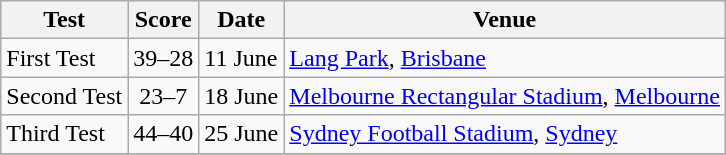<table class="wikitable">
<tr>
<th>Test</th>
<th>Score</th>
<th>Date</th>
<th>Venue</th>
</tr>
<tr>
<td>First Test</td>
<td align=center>39–28</td>
<td>11 June</td>
<td><a href='#'>Lang Park</a>, <a href='#'>Brisbane</a></td>
</tr>
<tr>
<td>Second Test</td>
<td align=center>23–7</td>
<td>18 June</td>
<td><a href='#'>Melbourne Rectangular Stadium</a>, <a href='#'>Melbourne</a></td>
</tr>
<tr>
<td>Third Test</td>
<td align=center>44–40</td>
<td>25 June</td>
<td><a href='#'>Sydney Football Stadium</a>, <a href='#'>Sydney</a></td>
</tr>
<tr>
</tr>
</table>
